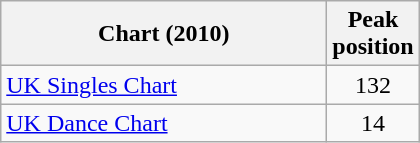<table class="wikitable sortable">
<tr>
<th align="left" width="210">Chart (2010)</th>
<th align="left">Peak<br>position</th>
</tr>
<tr>
<td align="left"><a href='#'>UK Singles Chart</a></td>
<td align="center">132</td>
</tr>
<tr>
<td align="left"><a href='#'>UK Dance Chart</a></td>
<td align="center">14</td>
</tr>
</table>
